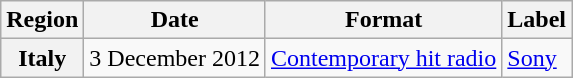<table class="wikitable plainrowheaders">
<tr>
<th scope="col">Region</th>
<th>Date</th>
<th>Format</th>
<th>Label</th>
</tr>
<tr>
<th scope="row">Italy</th>
<td>3 December 2012</td>
<td><a href='#'>Contemporary hit radio</a></td>
<td><a href='#'>Sony</a></td>
</tr>
</table>
